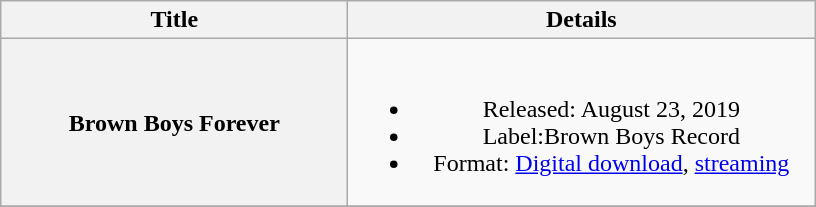<table class="wikitable plainrowheaders" style="text-align:center;">
<tr>
<th scope="col" style="width:14em;">Title</th>
<th scope="col" style="width:19em;">Details</th>
</tr>
<tr>
<th scope="row">Brown Boys Forever</th>
<td><br><ul><li>Released: August 23, 2019</li><li>Label:Brown Boys Record</li><li>Format: <a href='#'>Digital download</a>, <a href='#'>streaming</a></li></ul></td>
</tr>
<tr>
</tr>
</table>
